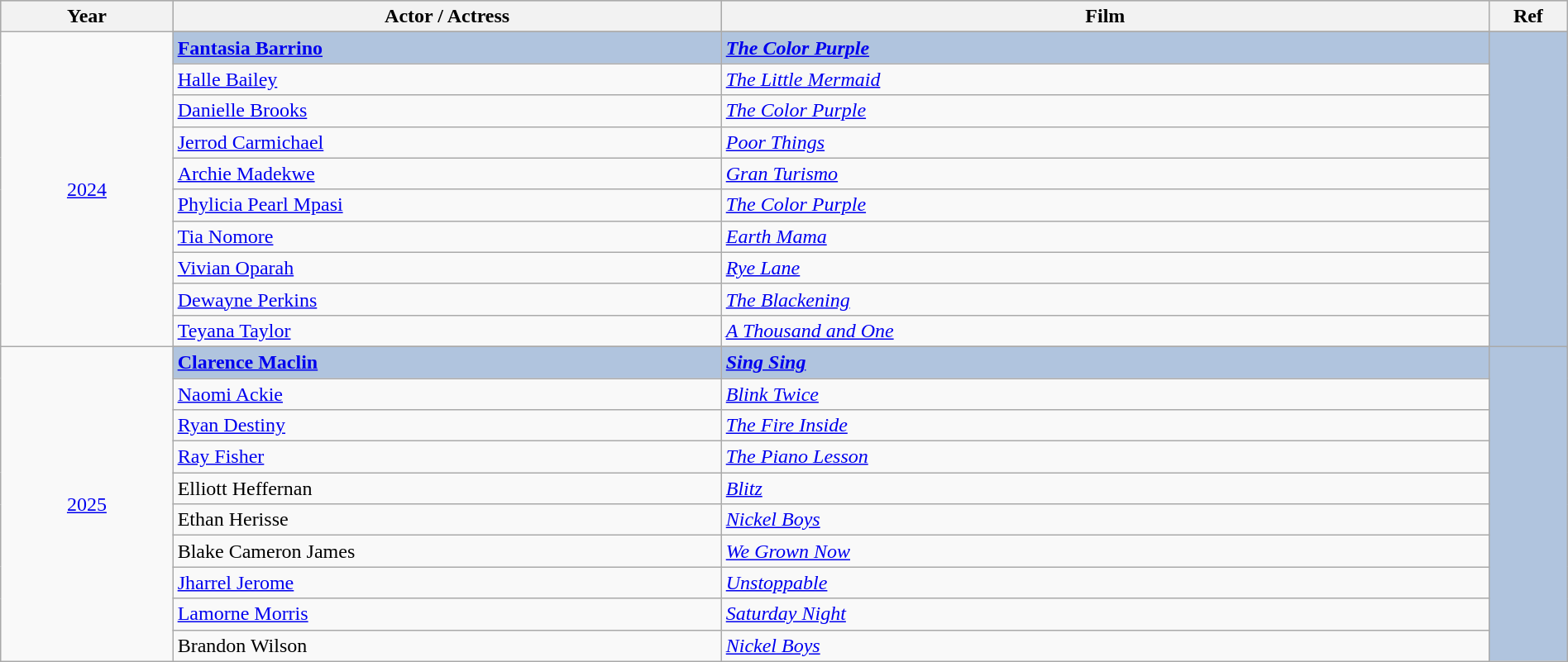<table class="wikitable" style="width:100%;">
<tr style="background:#bebebe;">
<th style="width:11%;">Year</th>
<th style="width:35%;">Actor / Actress</th>
<th style="width:49%;">Film</th>
<th style="width:5%;">Ref</th>
</tr>
<tr>
<td rowspan="11" align="center"><a href='#'>2024</a></td>
</tr>
<tr style="background:#B0C4DE">
<td><strong><a href='#'>Fantasia Barrino</a></strong></td>
<td><strong><em><a href='#'>The Color Purple</a></em></strong></td>
<td rowspan="11" align="center"></td>
</tr>
<tr>
<td><a href='#'>Halle Bailey</a></td>
<td><em><a href='#'>The Little Mermaid</a></em></td>
</tr>
<tr>
<td><a href='#'>Danielle Brooks</a></td>
<td><em><a href='#'>The Color Purple</a></em></td>
</tr>
<tr>
<td><a href='#'>Jerrod Carmichael</a></td>
<td><em><a href='#'>Poor Things</a></em></td>
</tr>
<tr>
<td><a href='#'>Archie Madekwe</a></td>
<td><em><a href='#'>Gran Turismo</a></em></td>
</tr>
<tr>
<td><a href='#'>Phylicia Pearl Mpasi</a></td>
<td><em><a href='#'>The Color Purple</a></em></td>
</tr>
<tr>
<td><a href='#'>Tia Nomore</a></td>
<td><em><a href='#'>Earth Mama</a></em></td>
</tr>
<tr>
<td><a href='#'>Vivian Oparah</a></td>
<td><em><a href='#'>Rye Lane</a></em></td>
</tr>
<tr>
<td><a href='#'>Dewayne Perkins</a></td>
<td><em><a href='#'>The Blackening</a></em></td>
</tr>
<tr>
<td><a href='#'>Teyana Taylor</a></td>
<td><em><a href='#'>A Thousand and One</a></em></td>
</tr>
<tr>
<td rowspan="11" align="center"><a href='#'>2025</a></td>
</tr>
<tr style="background:#B0C4DE">
<td><strong><a href='#'>Clarence Maclin</a></strong></td>
<td><strong><em><a href='#'>Sing Sing</a></em></strong></td>
<td rowspan="11" align="center"></td>
</tr>
<tr>
<td><a href='#'>Naomi Ackie</a></td>
<td><em><a href='#'>Blink Twice</a></em></td>
</tr>
<tr>
<td><a href='#'>Ryan Destiny</a></td>
<td><em><a href='#'>The Fire Inside</a></em></td>
</tr>
<tr>
<td><a href='#'>Ray Fisher</a></td>
<td><em><a href='#'>The Piano Lesson</a></em></td>
</tr>
<tr>
<td>Elliott Heffernan</td>
<td><em><a href='#'>Blitz</a></em></td>
</tr>
<tr>
<td>Ethan Herisse</td>
<td><em><a href='#'>Nickel Boys</a></em></td>
</tr>
<tr>
<td>Blake Cameron James</td>
<td><em><a href='#'>We Grown Now</a></em></td>
</tr>
<tr>
<td><a href='#'>Jharrel Jerome</a></td>
<td><em><a href='#'>Unstoppable</a></em></td>
</tr>
<tr>
<td><a href='#'>Lamorne Morris</a></td>
<td><em><a href='#'>Saturday Night</a></em></td>
</tr>
<tr>
<td>Brandon Wilson</td>
<td><em><a href='#'>Nickel Boys</a></em></td>
</tr>
</table>
